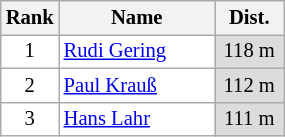<table class="wikitable sortable" style="background:#fff; font-size:86%; width:15%; line-height:16px; border:grey solid 1px; border-collapse:collapse;">
<tr>
<th width="30">Rank</th>
<th width="125">Name</th>
<th width="45">Dist.</th>
</tr>
<tr>
<td align=center>1</td>
<td> <a href='#'>Rudi Gering</a></td>
<td align=center bgcolor=#DCDCDC>118 m</td>
</tr>
<tr>
<td align=center>2</td>
<td> <a href='#'>Paul Krauß</a></td>
<td align=center bgcolor=#DCDCDC>112 m</td>
</tr>
<tr>
<td align=center>3</td>
<td> <a href='#'>Hans Lahr</a></td>
<td align=center bgcolor=#DCDCDC>111 m</td>
</tr>
</table>
